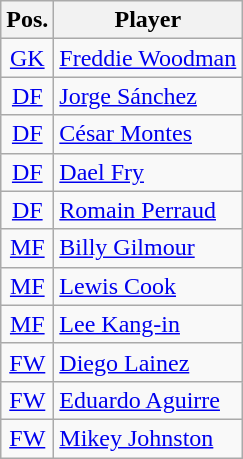<table class="wikitable">
<tr>
<th>Pos.</th>
<th>Player</th>
</tr>
<tr>
<td style="text-align:center;" rowspan=><a href='#'>GK</a></td>
<td> <a href='#'>Freddie Woodman</a></td>
</tr>
<tr>
<td style="text-align:center;" rowspan=><a href='#'>DF</a></td>
<td> <a href='#'>Jorge Sánchez</a></td>
</tr>
<tr>
<td style="text-align:center;" rowspan=><a href='#'>DF</a></td>
<td> <a href='#'>César Montes</a></td>
</tr>
<tr>
<td style="text-align:center;" rowspan=><a href='#'>DF</a></td>
<td> <a href='#'>Dael Fry</a></td>
</tr>
<tr>
<td style="text-align:center;" rowspan=><a href='#'>DF</a></td>
<td> <a href='#'>Romain Perraud</a></td>
</tr>
<tr>
<td style="text-align:center;" rowspan=><a href='#'>MF</a></td>
<td> <a href='#'>Billy Gilmour</a></td>
</tr>
<tr>
<td style="text-align:center;" rowspan=><a href='#'>MF</a></td>
<td> <a href='#'>Lewis Cook</a></td>
</tr>
<tr>
<td style="text-align:center;" rowspan=><a href='#'>MF</a></td>
<td> <a href='#'>Lee Kang-in</a></td>
</tr>
<tr>
<td style="text-align:center;" rowspan=><a href='#'>FW</a></td>
<td> <a href='#'>Diego Lainez</a></td>
</tr>
<tr>
<td style="text-align:center;" rowspan=><a href='#'>FW</a></td>
<td> <a href='#'>Eduardo Aguirre</a></td>
</tr>
<tr>
<td style="text-align:center;" rowspan=><a href='#'>FW</a></td>
<td> <a href='#'>Mikey Johnston</a></td>
</tr>
</table>
